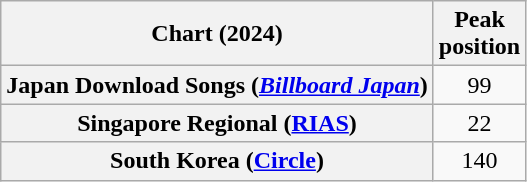<table class="wikitable plainrowheaders sortable" style="text-align:center">
<tr>
<th scope="col">Chart (2024)</th>
<th scope="col">Peak<br>position</th>
</tr>
<tr>
<th scope="row">Japan Download Songs (<em><a href='#'>Billboard Japan</a></em>)</th>
<td>99</td>
</tr>
<tr>
<th scope="row">Singapore Regional (<a href='#'>RIAS</a>)</th>
<td>22</td>
</tr>
<tr>
<th scope="row">South Korea (<a href='#'>Circle</a>)</th>
<td>140</td>
</tr>
</table>
